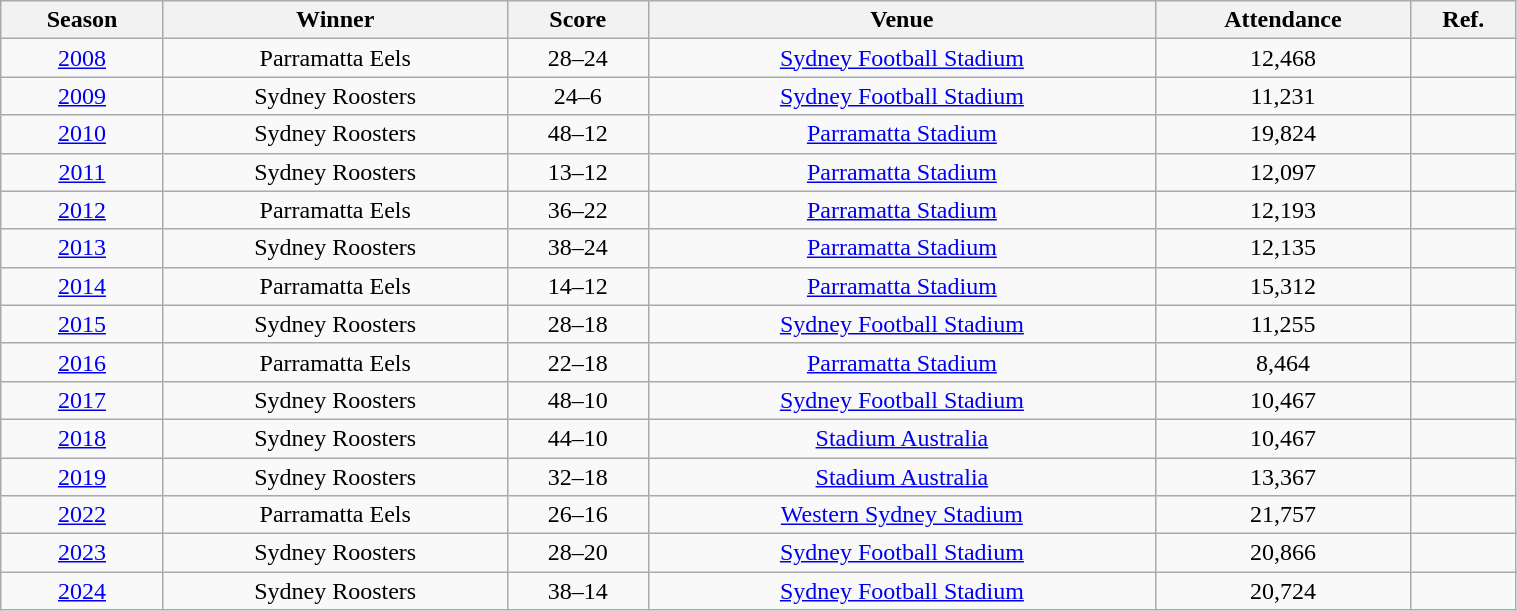<table class="wikitable" width="80%" style="text-align: center;">
<tr>
<th>Season</th>
<th>Winner</th>
<th>Score</th>
<th>Venue</th>
<th>Attendance</th>
<th>Ref.</th>
</tr>
<tr>
<td><a href='#'>2008</a></td>
<td> Parramatta Eels</td>
<td>28–24</td>
<td><a href='#'>Sydney Football Stadium</a></td>
<td>12,468</td>
<td></td>
</tr>
<tr>
<td><a href='#'>2009</a></td>
<td> Sydney Roosters</td>
<td>24–6</td>
<td><a href='#'>Sydney Football Stadium</a></td>
<td>11,231</td>
<td></td>
</tr>
<tr>
<td><a href='#'>2010</a></td>
<td> Sydney Roosters</td>
<td>48–12</td>
<td><a href='#'>Parramatta Stadium</a></td>
<td>19,824</td>
<td></td>
</tr>
<tr>
<td><a href='#'>2011</a></td>
<td> Sydney Roosters</td>
<td>13–12</td>
<td><a href='#'>Parramatta Stadium</a></td>
<td>12,097</td>
<td></td>
</tr>
<tr>
<td><a href='#'>2012</a></td>
<td> Parramatta Eels</td>
<td>36–22</td>
<td><a href='#'>Parramatta Stadium</a></td>
<td>12,193</td>
<td></td>
</tr>
<tr>
<td><a href='#'>2013</a></td>
<td> Sydney Roosters</td>
<td>38–24</td>
<td><a href='#'>Parramatta Stadium</a></td>
<td>12,135</td>
<td></td>
</tr>
<tr>
<td><a href='#'>2014</a></td>
<td> Parramatta Eels</td>
<td>14–12</td>
<td><a href='#'>Parramatta Stadium</a></td>
<td>15,312</td>
<td></td>
</tr>
<tr>
<td><a href='#'>2015</a></td>
<td> Sydney Roosters</td>
<td>28–18</td>
<td><a href='#'>Sydney Football Stadium</a></td>
<td>11,255</td>
<td></td>
</tr>
<tr>
<td><a href='#'>2016</a></td>
<td> Parramatta Eels</td>
<td>22–18</td>
<td><a href='#'>Parramatta Stadium</a></td>
<td>8,464</td>
<td></td>
</tr>
<tr>
<td><a href='#'>2017</a></td>
<td> Sydney Roosters</td>
<td>48–10</td>
<td><a href='#'>Sydney Football Stadium</a></td>
<td>10,467</td>
<td></td>
</tr>
<tr>
<td><a href='#'>2018</a></td>
<td> Sydney Roosters</td>
<td>44–10</td>
<td><a href='#'>Stadium Australia</a></td>
<td>10,467</td>
<td></td>
</tr>
<tr>
<td><a href='#'>2019</a></td>
<td> Sydney Roosters</td>
<td>32–18</td>
<td><a href='#'>Stadium Australia</a></td>
<td>13,367</td>
<td></td>
</tr>
<tr>
<td><a href='#'>2022</a></td>
<td> Parramatta Eels</td>
<td>26–16</td>
<td><a href='#'>Western Sydney Stadium</a></td>
<td>21,757</td>
<td></td>
</tr>
<tr>
<td><a href='#'>2023</a></td>
<td> Sydney Roosters</td>
<td>28–20</td>
<td><a href='#'>Sydney Football Stadium</a></td>
<td>20,866</td>
<td></td>
</tr>
<tr>
<td><a href='#'>2024</a></td>
<td> Sydney Roosters</td>
<td>38–14</td>
<td><a href='#'>Sydney Football Stadium</a></td>
<td>20,724</td>
<td></td>
</tr>
</table>
